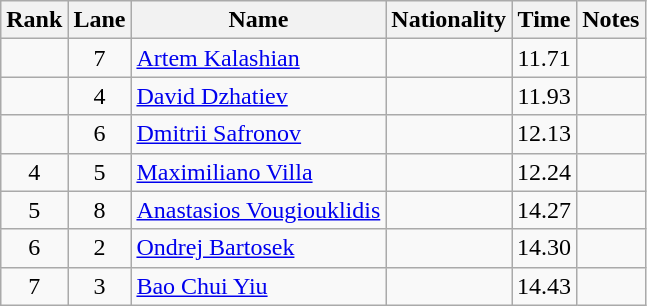<table class="wikitable sortable" style="text-align:center">
<tr>
<th>Rank</th>
<th>Lane</th>
<th>Name</th>
<th>Nationality</th>
<th>Time</th>
<th>Notes</th>
</tr>
<tr>
<td></td>
<td>7</td>
<td align="left"><a href='#'>Artem Kalashian</a></td>
<td align="left"></td>
<td>11.71</td>
<td></td>
</tr>
<tr>
<td></td>
<td>4</td>
<td align="left"><a href='#'>David Dzhatiev</a></td>
<td align="left"></td>
<td>11.93</td>
<td></td>
</tr>
<tr>
<td></td>
<td>6</td>
<td align="left"><a href='#'>Dmitrii Safronov</a></td>
<td align="left"></td>
<td>12.13</td>
<td></td>
</tr>
<tr>
<td>4</td>
<td>5</td>
<td align="left"><a href='#'>Maximiliano Villa</a></td>
<td align="left"></td>
<td>12.24</td>
<td></td>
</tr>
<tr>
<td>5</td>
<td>8</td>
<td align="left"><a href='#'>Anastasios Vougiouklidis</a></td>
<td align="left"></td>
<td>14.27</td>
<td></td>
</tr>
<tr>
<td>6</td>
<td>2</td>
<td align="left"><a href='#'>Ondrej Bartosek</a></td>
<td align="left"></td>
<td>14.30</td>
<td></td>
</tr>
<tr>
<td>7</td>
<td>3</td>
<td align="left"><a href='#'>Bao Chui Yiu</a></td>
<td align="left"></td>
<td>14.43</td>
<td></td>
</tr>
</table>
